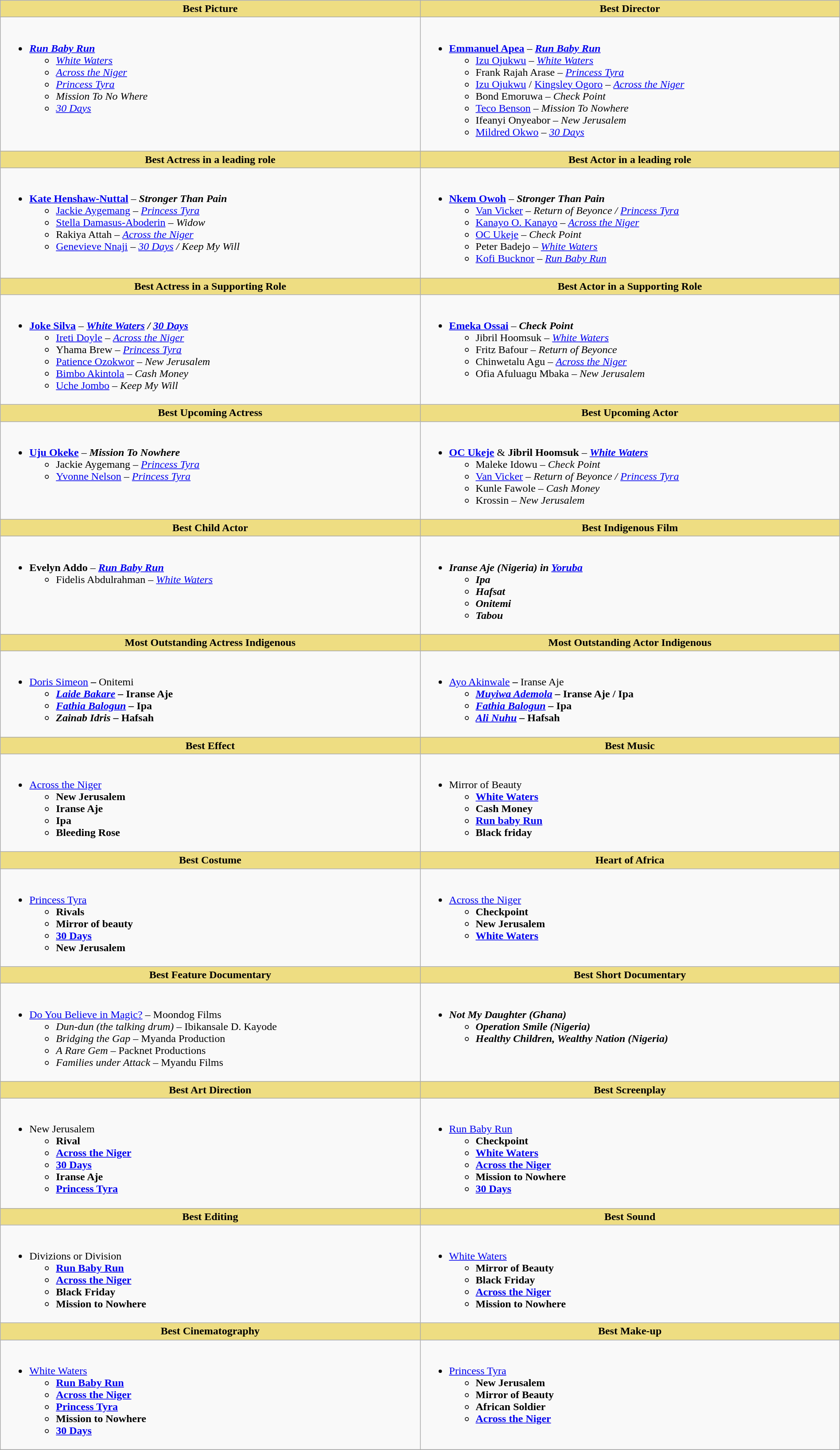<table class=wikitable style="width:100%">
<tr>
<th style="background:#EEDD82;" width=50%>Best Picture</th>
<th style="background:#EEDD82;" width=50%>Best Director</th>
</tr>
<tr>
<td valign="top"><br><ul><li><strong><em><a href='#'>Run Baby Run</a></em></strong><ul><li><em><a href='#'>White Waters</a></em></li><li><em><a href='#'>Across the Niger</a></em></li><li><em><a href='#'>Princess Tyra</a></em></li><li><em>Mission To No Where</em></li><li><em><a href='#'>30 Days</a></em></li></ul></li></ul></td>
<td valign="top"><br><ul><li><strong><a href='#'>Emmanuel Apea</a></strong> – <strong><em><a href='#'>Run Baby Run</a></em></strong><ul><li><a href='#'>Izu Ojukwu</a> – <em><a href='#'>White Waters</a></em></li><li>Frank Rajah Arase – <em><a href='#'>Princess Tyra</a></em></li><li><a href='#'>Izu Ojukwu</a> / <a href='#'>Kingsley Ogoro</a> – <em><a href='#'>Across the Niger</a></em></li><li>Bond Emoruwa – <em>Check Point</em></li><li><a href='#'>Teco Benson</a> – <em>Mission To Nowhere</em></li><li>Ifeanyi Onyeabor – <em>New Jerusalem</em></li><li><a href='#'>Mildred Okwo</a> – <em><a href='#'>30 Days</a></em></li></ul></li></ul></td>
</tr>
<tr>
<th style="background:#EEDD82;" width=50%>Best Actress in a leading role</th>
<th style="background:#EEDD82;" width=50%>Best Actor in a leading role</th>
</tr>
<tr>
<td valign="top"><br><ul><li><strong><a href='#'>Kate Henshaw-Nuttal</a></strong> – <strong><em>Stronger Than Pain</em></strong><ul><li><a href='#'>Jackie Aygemang</a> – <em><a href='#'>Princess Tyra</a></em></li><li><a href='#'>Stella Damasus-Aboderin</a> – <em>Widow</em></li><li>Rakiya Attah – <em><a href='#'>Across the Niger</a></em></li><li><a href='#'>Genevieve Nnaji</a> – <em><a href='#'>30 Days</a> / Keep My Will</em></li></ul></li></ul></td>
<td valign="top"><br><ul><li><strong><a href='#'>Nkem Owoh</a></strong> – <strong><em>Stronger Than Pain</em></strong><ul><li><a href='#'>Van Vicker</a> – <em>Return of Beyonce / <a href='#'>Princess Tyra</a></em></li><li><a href='#'>Kanayo O. Kanayo</a> – <em><a href='#'>Across the Niger</a></em></li><li><a href='#'>OC Ukeje</a> – <em>Check Point</em></li><li>Peter Badejo – <em><a href='#'>White Waters</a></em></li><li><a href='#'>Kofi Bucknor</a> – <em><a href='#'>Run Baby Run</a></em></li></ul></li></ul></td>
</tr>
<tr>
<th style="background:#EEDD82;" width=50%>Best Actress in a Supporting Role</th>
<th style="background:#EEDD82;" width=50%>Best Actor in a Supporting Role</th>
</tr>
<tr>
<td valign="top"><br><ul><li><strong><a href='#'>Joke Silva</a></strong> – <strong><em><a href='#'>White Waters</a> / <a href='#'>30 Days</a></em></strong><ul><li><a href='#'>Ireti Doyle</a> – <em><a href='#'>Across the Niger</a></em></li><li>Yhama Brew – <em><a href='#'>Princess Tyra</a></em></li><li><a href='#'>Patience Ozokwor</a> – <em>New Jerusalem</em></li><li><a href='#'>Bimbo Akintola</a> – <em>Cash Money</em></li><li><a href='#'>Uche Jombo</a> – <em>Keep My Will</em></li></ul></li></ul></td>
<td valign="top"><br><ul><li><strong><a href='#'>Emeka Ossai</a></strong> – <strong><em>Check Point</em></strong><ul><li>Jibril Hoomsuk – <em><a href='#'>White Waters</a></em></li><li>Fritz Bafour – <em>Return of Beyonce</em></li><li>Chinwetalu Agu – <em><a href='#'>Across the Niger</a></em></li><li>Ofia Afuluagu Mbaka – <em>New Jerusalem</em></li></ul></li></ul></td>
</tr>
<tr>
<th style="background:#EEDD82;" width=50%>Best Upcoming Actress</th>
<th style="background:#EEDD82;" width=50%>Best Upcoming Actor</th>
</tr>
<tr>
<td valign="top"><br><ul><li><strong><a href='#'>Uju Okeke</a></strong> – <strong><em>Mission To Nowhere</em></strong><ul><li>Jackie Aygemang – <em><a href='#'>Princess Tyra</a></em></li><li><a href='#'>Yvonne Nelson</a> – <em><a href='#'>Princess Tyra</a></em></li></ul></li></ul></td>
<td valign="top"><br><ul><li><strong><a href='#'>OC Ukeje</a></strong> & <strong>Jibril Hoomsuk</strong> – <strong><em><a href='#'>White Waters</a></em></strong><ul><li>Maleke Idowu – <em>Check Point</em></li><li><a href='#'>Van Vicker</a> – <em>Return of Beyonce / <a href='#'>Princess Tyra</a></em></li><li>Kunle Fawole – <em>Cash Money</em></li><li>Krossin – <em>New Jerusalem</em></li></ul></li></ul></td>
</tr>
<tr>
<th style="background:#EEDD82;" width=50%>Best Child Actor</th>
<th style="background:#EEDD82;" width=50%>Best Indigenous Film</th>
</tr>
<tr>
<td valign="top"><br><ul><li><strong>Evelyn Addo</strong> – <strong><em><a href='#'>Run Baby Run</a></em></strong><ul><li>Fidelis Abdulrahman – <em><a href='#'>White Waters</a></em></li></ul></li></ul></td>
<td valign="top"><br><ul><li><strong><em>Iranse Aje<em> (Nigeria) in <a href='#'>Yoruba</a><strong><ul><li></em>Ipa<em></li><li></em>Hafsat<em></li><li></em>Onitemi<em></li><li></em>Tabou<em></li></ul></li></ul></td>
</tr>
<tr>
<th style="background:#EEDD82;" width=50%>Most Outstanding Actress Indigenous</th>
<th style="background:#EEDD82;" width=50%>Most Outstanding Actor Indigenous</th>
</tr>
<tr>
<td valign="top"><br><ul><li></strong><a href='#'>Doris Simeon</a><strong> – </em></strong>Onitemi<strong><em><ul><li><a href='#'>Laide Bakare</a> – </em>Iranse Aje<em></li><li><a href='#'>Fathia Balogun</a> – </em>Ipa<em></li><li>Zainab Idris – </em>Hafsah<em></li></ul></li></ul></td>
<td valign="top"><br><ul><li></strong><a href='#'>Ayo Akinwale</a><strong> – </em></strong>Iranse Aje<strong><em><ul><li><a href='#'>Muyiwa Ademola</a> – </em>Iranse Aje / Ipa<em></li><li><a href='#'>Fathia Balogun</a> – </em>Ipa<em></li><li><a href='#'>Ali Nuhu</a> – </em>Hafsah<em></li></ul></li></ul></td>
</tr>
<tr>
<th style="background:#EEDD82;" width=50%>Best Effect</th>
<th style="background:#EEDD82;" width=50%>Best Music</th>
</tr>
<tr>
<td valign="top"><br><ul><li></em></strong><a href='#'>Across the Niger</a><strong><em><ul><li></em>New Jerusalem<em></li><li></em>Iranse Aje<em></li><li></em>Ipa<em></li><li></em>Bleeding Rose<em></li></ul></li></ul></td>
<td valign="top"><br><ul><li></em></strong>Mirror of Beauty<strong><em><ul><li></em><a href='#'>White Waters</a><em></li><li></em>Cash Money<em></li><li></em><a href='#'>Run baby Run</a><em></li><li></em>Black friday<em></li></ul></li></ul></td>
</tr>
<tr>
<th style="background:#EEDD82;" width=50%>Best Costume</th>
<th style="background:#EEDD82;" width=50%>Heart of Africa</th>
</tr>
<tr>
<td valign="top"><br><ul><li></em></strong><a href='#'>Princess Tyra</a><strong><em><ul><li></em>Rivals<em></li><li></em>Mirror of beauty<em></li><li></em><a href='#'>30 Days</a><em></li><li></em>New Jerusalem<em></li></ul></li></ul></td>
<td valign="top"><br><ul><li></em></strong><a href='#'>Across the Niger</a><strong><em><ul><li></em>Checkpoint<em></li><li></em>New Jerusalem<em></li><li></em><a href='#'>White Waters</a><em></li></ul></li></ul></td>
</tr>
<tr>
<th style="background:#EEDD82;" width=50%>Best Feature Documentary</th>
<th style="background:#EEDD82;" width=50%>Best Short Documentary</th>
</tr>
<tr>
<td valign="top"><br><ul><li></em></strong><a href='#'>Do You Believe in Magic?</a></em> – Moondog Films</strong><ul><li><em>Dun-dun (the talking drum)</em> – Ibikansale D. Kayode</li><li><em>Bridging the Gap</em> – Myanda Production</li><li><em>A Rare Gem</em> – Packnet Productions</li><li><em>Families under Attack</em> – Myandu Films</li></ul></li></ul></td>
<td valign="top"><br><ul><li><strong><em>Not My Daughter<em> (Ghana)<strong><ul><li></em>Operation Smile (Nigeria)<em></li><li></em>Healthy Children, Wealthy Nation<em> (Nigeria)</li></ul></li></ul></td>
</tr>
<tr>
<th style="background:#EEDD82;" width=50%>Best Art Direction</th>
<th style="background:#EEDD82;" width=50%>Best Screenplay</th>
</tr>
<tr>
<td valign="top"><br><ul><li></em></strong>New Jerusalem<strong><em><ul><li></em>Rival<em></li><li></em><a href='#'>Across the Niger</a><em></li><li></em> <a href='#'>30 Days</a><em></li><li></em>Iranse Aje<em></li><li></em><a href='#'>Princess Tyra</a><em></li></ul></li></ul></td>
<td valign="top"><br><ul><li></em></strong><a href='#'>Run Baby Run</a><strong><em><ul><li></em>Checkpoint<em></li><li></em><a href='#'>White Waters</a><em></li><li></em><a href='#'>Across the Niger</a><em></li><li></em>Mission to Nowhere<em></li><li></em><a href='#'>30 Days</a><em></li></ul></li></ul></td>
</tr>
<tr>
<th style="background:#EEDD82;" width=50%>Best Editing</th>
<th style="background:#EEDD82;" width=50%>Best Sound</th>
</tr>
<tr>
<td valign="top"><br><ul><li></em></strong>Divizions or Division<strong><em><ul><li></em><a href='#'>Run Baby Run</a><em></li><li></em><a href='#'>Across the Niger</a><em></li><li></em>Black Friday<em></li><li></em>Mission to Nowhere<em></li></ul></li></ul></td>
<td valign="top"><br><ul><li></em></strong><a href='#'>White Waters</a><strong><em><ul><li></em>Mirror of Beauty<em></li><li></em>Black Friday<em></li><li></em><a href='#'>Across the Niger</a><em></li><li></em>Mission to Nowhere<em></li></ul></li></ul></td>
</tr>
<tr>
<th style="background:#EEDD82;" width=50%>Best Cinematography</th>
<th style="background:#EEDD82;" width=50%>Best Make-up</th>
</tr>
<tr>
<td valign="top"><br><ul><li></em></strong><a href='#'>White Waters</a><strong><em><ul><li></em><a href='#'>Run Baby Run</a><em></li><li></em><a href='#'>Across the Niger</a><em></li><li></em><a href='#'>Princess Tyra</a><em></li><li></em>Mission to Nowhere<em></li><li></em> <a href='#'>30 Days</a><em></li></ul></li></ul></td>
<td valign="top"><br><ul><li></em></strong><a href='#'>Princess Tyra</a><strong><em><ul><li></em>New Jerusalem<em></li><li></em>Mirror of Beauty<em></li><li></em>African Soldier<em></li><li></em><a href='#'>Across the Niger</a><em></li></ul></li></ul></td>
</tr>
<tr>
</tr>
</table>
